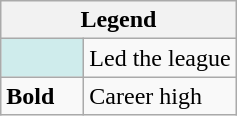<table class="wikitable mw-collapsible">
<tr>
<th colspan="2">Legend</th>
</tr>
<tr>
<td style="background:#cfecec; width:3em;"></td>
<td>Led the league</td>
</tr>
<tr>
<td><strong>Bold</strong></td>
<td>Career high</td>
</tr>
</table>
